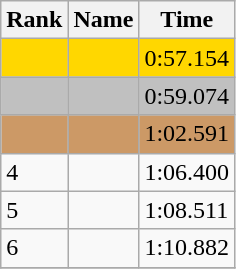<table class="wikitable">
<tr>
<th>Rank</th>
<th>Name</th>
<th>Time</th>
</tr>
<tr style="background:gold;">
<td></td>
<td></td>
<td>0:57.154</td>
</tr>
<tr style="background:silver;">
<td></td>
<td></td>
<td>0:59.074</td>
</tr>
<tr style="background:#cc9966;">
<td></td>
<td></td>
<td>1:02.591</td>
</tr>
<tr>
<td>4</td>
<td></td>
<td>1:06.400</td>
</tr>
<tr>
<td>5</td>
<td></td>
<td>1:08.511</td>
</tr>
<tr>
<td>6</td>
<td></td>
<td>1:10.882</td>
</tr>
<tr>
</tr>
</table>
